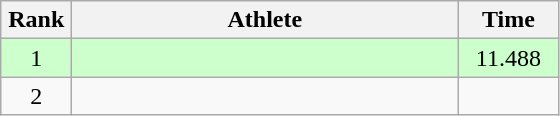<table class=wikitable style="text-align:center">
<tr>
<th width=40>Rank</th>
<th width=250>Athlete</th>
<th width=60>Time</th>
</tr>
<tr bgcolor="ccffcc">
<td>1</td>
<td align=left></td>
<td>11.488</td>
</tr>
<tr>
<td>2</td>
<td align=left></td>
<td></td>
</tr>
</table>
